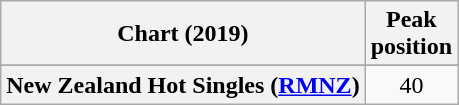<table class="wikitable plainrowheaders" style="text-align:center">
<tr>
<th scope="col">Chart (2019)</th>
<th scope="col">Peak<br>position</th>
</tr>
<tr>
</tr>
<tr>
<th scope="row">New Zealand Hot Singles (<a href='#'>RMNZ</a>)</th>
<td>40</td>
</tr>
</table>
